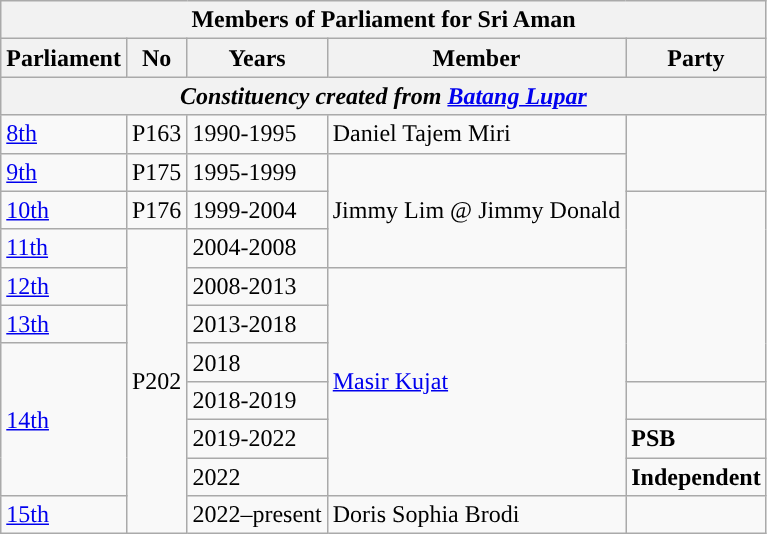<table class=wikitable>
<tr>
<th colspan="5">Members of Parliament for Sri Aman</th>
</tr>
<tr>
<th>Parliament</th>
<th>No</th>
<th>Years</th>
<th>Member</th>
<th>Party</th>
</tr>
<tr>
<th colspan="5" align="center"><em>Constituency created from <a href='#'>Batang Lupar</a></em></th>
</tr>
<tr>
<td><a href='#'>8th</a></td>
<td>P163</td>
<td>1990-1995</td>
<td>Daniel Tajem Miri</td>
<td rowspan="2"></td>
</tr>
<tr>
<td><a href='#'>9th</a></td>
<td>P175</td>
<td>1995-1999</td>
<td rowspan=3>Jimmy Lim @ Jimmy Donald</td>
</tr>
<tr>
<td><a href='#'>10th</a></td>
<td>P176</td>
<td>1999-2004</td>
<td rowspan="5"></td>
</tr>
<tr>
<td><a href='#'>11th</a></td>
<td rowspan="8">P202</td>
<td>2004-2008</td>
</tr>
<tr>
<td><a href='#'>12th</a></td>
<td>2008-2013</td>
<td rowspan="6"><a href='#'>Masir Kujat</a></td>
</tr>
<tr>
<td><a href='#'>13th</a></td>
<td>2013-2018</td>
</tr>
<tr>
<td rowspan="4"><a href='#'>14th</a></td>
<td>2018</td>
</tr>
<tr>
<td>2018-2019</td>
<td></td>
</tr>
<tr>
<td>2019-2022</td>
<td><strong>PSB</strong></td>
</tr>
<tr>
<td>2022</td>
<td><strong>Independent</strong></td>
</tr>
<tr>
<td><a href='#'>15th</a></td>
<td>2022–present</td>
<td>Doris Sophia Brodi</td>
<td></td>
</tr>
</table>
